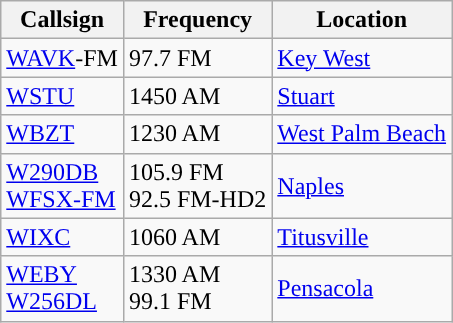<table class="wikitable">
<tr>
<th>Callsign</th>
<th>Frequency</th>
<th>Location</th>
</tr>
<tr>
<td><a href='#'>WAVK</a>-FM</td>
<td>97.7 FM</td>
<td><a href='#'>Key West</a></td>
</tr>
<tr>
<td><a href='#'>WSTU</a></td>
<td>1450 AM</td>
<td><a href='#'>Stuart</a></td>
</tr>
<tr>
<td><a href='#'>WBZT</a></td>
<td>1230 AM</td>
<td><a href='#'>West Palm Beach</a></td>
</tr>
<tr>
<td><a href='#'>W290DB</a><br><a href='#'>WFSX-FM</a></td>
<td>105.9 FM<br>92.5 FM-HD2</td>
<td><a href='#'>Naples</a></td>
</tr>
<tr>
<td><a href='#'>WIXC</a></td>
<td>1060 AM</td>
<td><a href='#'>Titusville</a></td>
</tr>
<tr>
<td><a href='#'>WEBY</a><br><a href='#'>W256DL</a></td>
<td>1330 AM<br>99.1 FM</td>
<td><a href='#'>Pensacola</a></td>
</tr>
</table>
